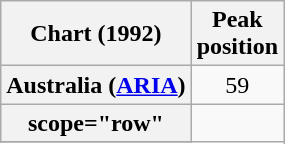<table class="wikitable sortable plainrowheaders">
<tr>
<th scope="col">Chart (1992)</th>
<th scope="col">Peak<br>position</th>
</tr>
<tr>
<th scope="row">Australia (<a href='#'>ARIA</a>)</th>
<td align=center>59</td>
</tr>
<tr>
<th>scope="row"</th>
</tr>
<tr>
</tr>
</table>
